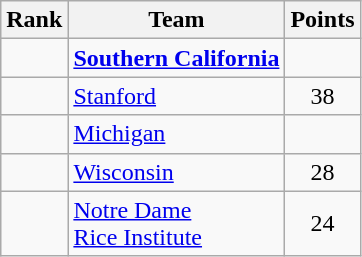<table class="wikitable sortable" style="text-align:center">
<tr>
<th>Rank</th>
<th>Team</th>
<th>Points</th>
</tr>
<tr>
<td></td>
<td align=left><strong><a href='#'>Southern California</a></strong></td>
<td><strong></strong></td>
</tr>
<tr>
<td></td>
<td align=left><a href='#'>Stanford</a></td>
<td>38</td>
</tr>
<tr>
<td></td>
<td align=left><a href='#'>Michigan</a></td>
<td></td>
</tr>
<tr>
<td></td>
<td align=left><a href='#'>Wisconsin</a></td>
<td>28</td>
</tr>
<tr>
<td></td>
<td align=left><a href='#'>Notre Dame</a><br><a href='#'>Rice Institute</a></td>
<td>24</td>
</tr>
</table>
